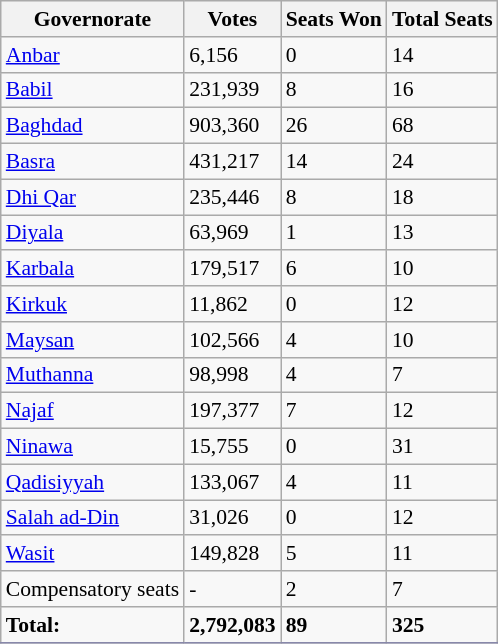<table class=wikitable style="border:1px solid #8888aa; background-color:#f8f8f8; padding:0px; font-size:90%;">
<tr>
<th>Governorate</th>
<th>Votes</th>
<th>Seats Won</th>
<th>Total Seats</th>
</tr>
<tr>
<td><a href='#'>Anbar</a></td>
<td>6,156</td>
<td>0</td>
<td>14</td>
</tr>
<tr>
<td><a href='#'>Babil</a></td>
<td>231,939</td>
<td>8</td>
<td>16</td>
</tr>
<tr>
<td><a href='#'>Baghdad</a></td>
<td>903,360</td>
<td>26</td>
<td>68</td>
</tr>
<tr>
<td><a href='#'>Basra</a></td>
<td>431,217</td>
<td>14</td>
<td>24</td>
</tr>
<tr>
<td><a href='#'>Dhi Qar</a></td>
<td>235,446</td>
<td>8</td>
<td>18</td>
</tr>
<tr>
<td><a href='#'>Diyala</a></td>
<td>63,969</td>
<td>1</td>
<td>13</td>
</tr>
<tr>
<td><a href='#'>Karbala</a></td>
<td>179,517</td>
<td>6</td>
<td>10</td>
</tr>
<tr>
<td><a href='#'>Kirkuk</a></td>
<td>11,862</td>
<td>0</td>
<td>12</td>
</tr>
<tr>
<td><a href='#'>Maysan</a></td>
<td>102,566</td>
<td>4</td>
<td>10</td>
</tr>
<tr>
<td><a href='#'>Muthanna</a></td>
<td>98,998</td>
<td>4</td>
<td>7</td>
</tr>
<tr>
<td><a href='#'>Najaf</a></td>
<td>197,377</td>
<td>7</td>
<td>12</td>
</tr>
<tr>
<td><a href='#'>Ninawa</a></td>
<td>15,755</td>
<td>0</td>
<td>31</td>
</tr>
<tr>
<td><a href='#'>Qadisiyyah</a></td>
<td>133,067</td>
<td>4</td>
<td>11</td>
</tr>
<tr>
<td><a href='#'>Salah ad-Din</a></td>
<td>31,026</td>
<td>0</td>
<td>12</td>
</tr>
<tr>
<td><a href='#'>Wasit</a></td>
<td>149,828</td>
<td>5</td>
<td>11</td>
</tr>
<tr>
<td>Compensatory seats</td>
<td>-</td>
<td>2</td>
<td>7</td>
</tr>
<tr>
<td><strong>Total:</strong></td>
<td><strong>2,792,083</strong></td>
<td><strong>89</strong></td>
<td><strong>325</strong></td>
</tr>
<tr>
</tr>
</table>
